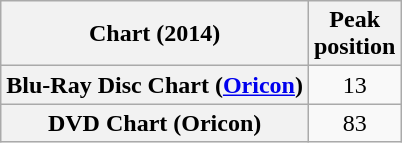<table class="wikitable plainrowheaders" style="text-align:center">
<tr>
<th scope="col">Chart (2014)</th>
<th scope="col">Peak<br> position</th>
</tr>
<tr>
<th scope="row">Blu-Ray Disc Chart (<a href='#'>Oricon</a>)</th>
<td>13</td>
</tr>
<tr>
<th scope="row">DVD Chart (Oricon)</th>
<td>83</td>
</tr>
</table>
